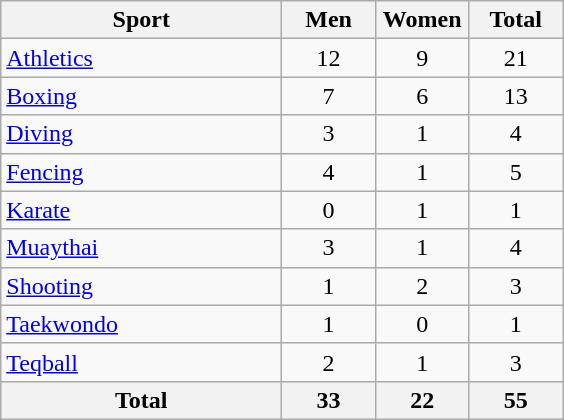<table class="wikitable sortable" style="text-align:center;">
<tr>
<th width="180">Sport</th>
<th width="55">Men</th>
<th width="55">Women</th>
<th width="55">Total</th>
</tr>
<tr>
<td align="left"><a href='#'>Athletics</a></td>
<td>12</td>
<td>9</td>
<td>21</td>
</tr>
<tr>
<td align="left"><a href='#'>Boxing</a></td>
<td>7</td>
<td>6</td>
<td>13</td>
</tr>
<tr>
<td align="left"><a href='#'>Diving</a></td>
<td>3</td>
<td>1</td>
<td>4</td>
</tr>
<tr>
<td align="left"><a href='#'>Fencing</a></td>
<td>4</td>
<td>1</td>
<td>5</td>
</tr>
<tr>
<td align="left"><a href='#'>Karate</a></td>
<td>0</td>
<td>1</td>
<td>1</td>
</tr>
<tr>
<td align="left"><a href='#'>Muaythai</a></td>
<td>3</td>
<td>1</td>
<td>4</td>
</tr>
<tr>
<td align="left"><a href='#'>Shooting</a></td>
<td>1</td>
<td>2</td>
<td>3</td>
</tr>
<tr>
<td align="left"><a href='#'>Taekwondo</a></td>
<td>1</td>
<td>0</td>
<td>1</td>
</tr>
<tr>
<td align="left"><a href='#'>Teqball</a></td>
<td>2</td>
<td>1</td>
<td>3</td>
</tr>
<tr>
<th>Total</th>
<th>33</th>
<th>22</th>
<th>55</th>
</tr>
</table>
